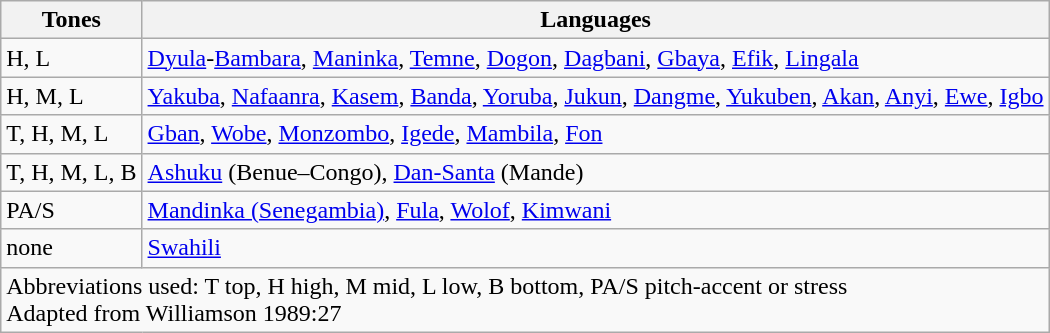<table class="wikitable">
<tr>
<th>Tones</th>
<th>Languages</th>
</tr>
<tr>
<td>H, L</td>
<td><a href='#'>Dyula</a>-<a href='#'>Bambara</a>, <a href='#'>Maninka</a>, <a href='#'>Temne</a>, <a href='#'>Dogon</a>, <a href='#'>Dagbani</a>, <a href='#'>Gbaya</a>, <a href='#'>Efik</a>, <a href='#'>Lingala</a></td>
</tr>
<tr>
<td>H, M, L</td>
<td><a href='#'>Yakuba</a>, <a href='#'>Nafaanra</a>, <a href='#'>Kasem</a>, <a href='#'>Banda</a>, <a href='#'>Yoruba</a>, <a href='#'>Jukun</a>, <a href='#'>Dangme</a>, <a href='#'>Yukuben</a>, <a href='#'>Akan</a>, <a href='#'>Anyi</a>, <a href='#'>Ewe</a>, <a href='#'>Igbo</a></td>
</tr>
<tr>
<td>T, H, M, L</td>
<td><a href='#'>Gban</a>, <a href='#'>Wobe</a>, <a href='#'>Monzombo</a>, <a href='#'>Igede</a>, <a href='#'>Mambila</a>, <a href='#'>Fon</a></td>
</tr>
<tr>
<td>T, H, M, L, B</td>
<td><a href='#'>Ashuku</a> (Benue–Congo), <a href='#'>Dan-Santa</a> (Mande)</td>
</tr>
<tr>
<td>PA/S</td>
<td><a href='#'>Mandinka (Senegambia)</a>, <a href='#'>Fula</a>, <a href='#'>Wolof</a>, <a href='#'>Kimwani</a></td>
</tr>
<tr>
<td>none</td>
<td><a href='#'>Swahili</a></td>
</tr>
<tr>
<td colspan=2>Abbreviations used: T top, H high, M mid, L low, B bottom, PA/S pitch-accent or stress<br> Adapted from Williamson 1989:27</td>
</tr>
</table>
